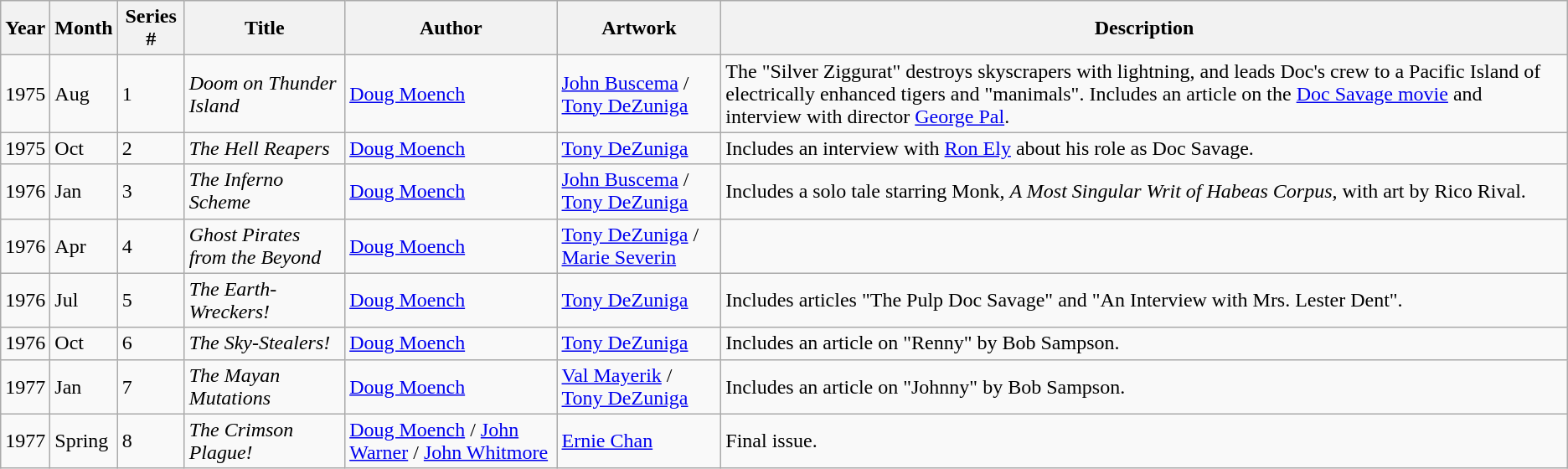<table class=wikitable>
<tr>
<th>Year</th>
<th>Month</th>
<th>Series #</th>
<th>Title</th>
<th>Author</th>
<th>Artwork</th>
<th>Description</th>
</tr>
<tr>
<td>1975</td>
<td>Aug</td>
<td>1</td>
<td><em>Doom on Thunder Island</em></td>
<td><a href='#'>Doug Moench</a></td>
<td><a href='#'>John Buscema</a> / <a href='#'>Tony DeZuniga</a></td>
<td>The "Silver Ziggurat" destroys skyscrapers with lightning, and leads Doc's crew to a Pacific Island of electrically enhanced tigers and "manimals".  Includes an article on the <a href='#'>Doc Savage movie</a> and interview with director <a href='#'>George Pal</a>.</td>
</tr>
<tr>
<td>1975</td>
<td>Oct</td>
<td>2</td>
<td><em>The Hell Reapers</em></td>
<td><a href='#'>Doug Moench</a></td>
<td><a href='#'>Tony DeZuniga</a></td>
<td>Includes an interview with <a href='#'>Ron Ely</a> about his role as Doc Savage.</td>
</tr>
<tr>
<td>1976</td>
<td>Jan</td>
<td>3</td>
<td><em>The Inferno Scheme</em></td>
<td><a href='#'>Doug Moench</a></td>
<td><a href='#'>John Buscema</a> / <a href='#'>Tony DeZuniga</a></td>
<td>Includes a solo tale starring Monk, <em>A Most Singular Writ of Habeas Corpus</em>, with art by Rico Rival.</td>
</tr>
<tr>
<td>1976</td>
<td>Apr</td>
<td>4</td>
<td><em>Ghost Pirates from the Beyond</em></td>
<td><a href='#'>Doug Moench</a></td>
<td><a href='#'>Tony DeZuniga</a> / <a href='#'>Marie Severin</a></td>
<td></td>
</tr>
<tr>
<td>1976</td>
<td>Jul</td>
<td>5</td>
<td><em>The Earth-Wreckers!</em></td>
<td><a href='#'>Doug Moench</a></td>
<td><a href='#'>Tony DeZuniga</a></td>
<td>Includes articles "The Pulp Doc Savage" and "An Interview with Mrs. Lester Dent".</td>
</tr>
<tr>
<td>1976</td>
<td>Oct</td>
<td>6</td>
<td><em>The Sky-Stealers!</em></td>
<td><a href='#'>Doug Moench</a></td>
<td><a href='#'>Tony DeZuniga</a></td>
<td>Includes an article on "Renny" by Bob Sampson.</td>
</tr>
<tr>
<td>1977</td>
<td>Jan</td>
<td>7</td>
<td><em>The Mayan Mutations</em></td>
<td><a href='#'>Doug Moench</a></td>
<td><a href='#'>Val Mayerik</a> / <a href='#'>Tony DeZuniga</a></td>
<td>Includes an article on "Johnny" by Bob Sampson.</td>
</tr>
<tr>
<td>1977</td>
<td>Spring</td>
<td>8</td>
<td><em>The Crimson Plague!</em></td>
<td><a href='#'>Doug Moench</a> / <a href='#'>John Warner</a> / <a href='#'>John Whitmore</a></td>
<td><a href='#'>Ernie Chan</a></td>
<td>Final issue.</td>
</tr>
</table>
